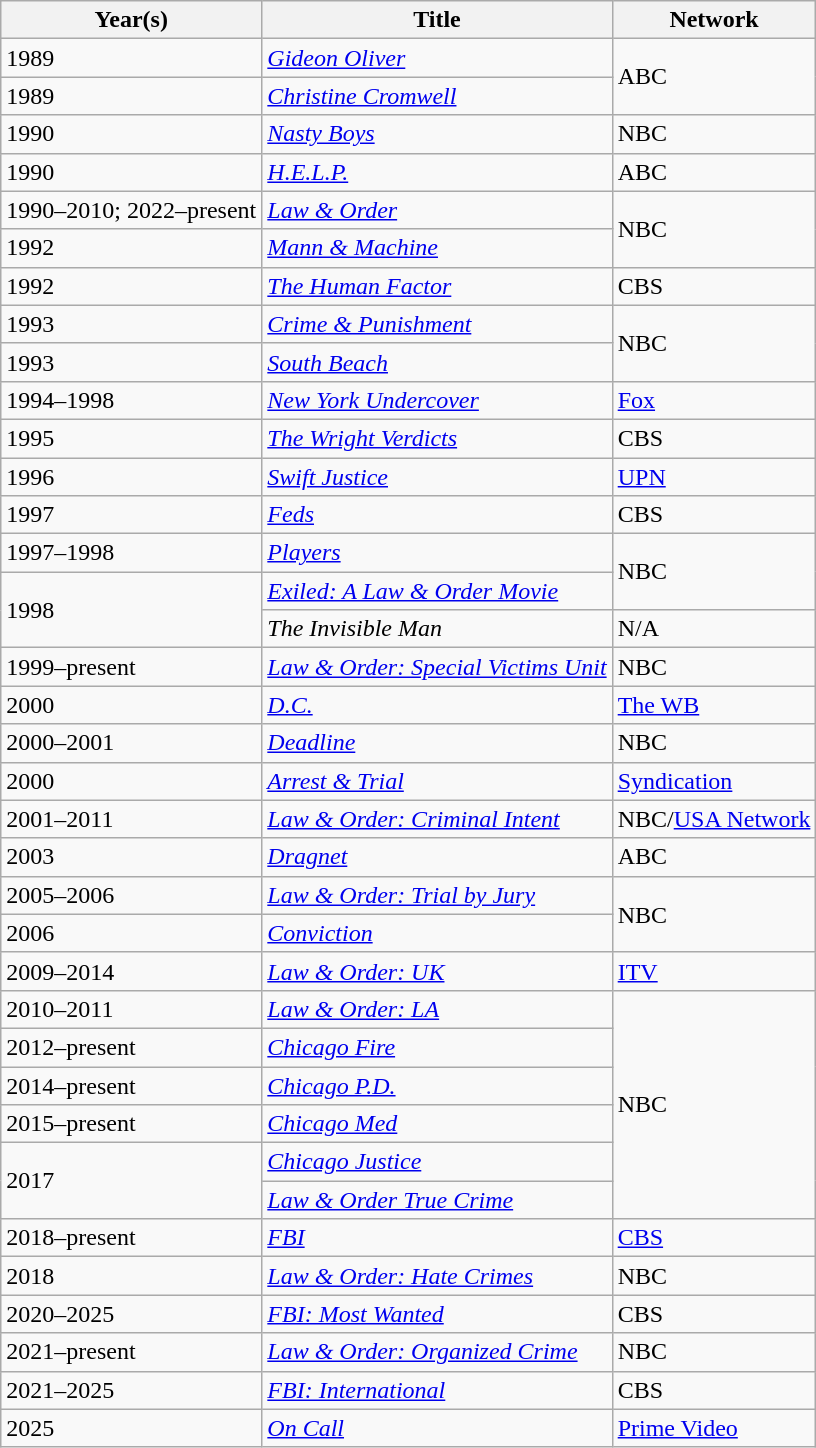<table class="wikitable">
<tr>
<th rowspan="1">Year(s)</th>
<th rowspan="1">Title</th>
<th rowspan="1">Network</th>
</tr>
<tr>
<td>1989</td>
<td><em><a href='#'>Gideon Oliver</a></em></td>
<td rowspan="2">ABC</td>
</tr>
<tr>
<td>1989</td>
<td><em><a href='#'>Christine Cromwell</a></em></td>
</tr>
<tr>
<td>1990</td>
<td><em><a href='#'>Nasty Boys</a></em></td>
<td>NBC</td>
</tr>
<tr>
<td>1990</td>
<td><em><a href='#'>H.E.L.P.</a></em></td>
<td>ABC</td>
</tr>
<tr>
<td>1990–2010; 2022–present</td>
<td><em><a href='#'>Law & Order</a></em></td>
<td rowspan="2">NBC</td>
</tr>
<tr>
<td>1992</td>
<td><em><a href='#'>Mann & Machine</a></em></td>
</tr>
<tr>
<td>1992</td>
<td><em><a href='#'>The Human Factor</a></em></td>
<td>CBS</td>
</tr>
<tr>
<td>1993</td>
<td><em><a href='#'>Crime & Punishment</a></em></td>
<td rowspan="2">NBC</td>
</tr>
<tr>
<td>1993</td>
<td><em><a href='#'>South Beach</a></em></td>
</tr>
<tr>
<td>1994–1998</td>
<td><em><a href='#'>New York Undercover</a></em></td>
<td><a href='#'>Fox</a></td>
</tr>
<tr>
<td>1995</td>
<td><em><a href='#'>The Wright Verdicts</a></em></td>
<td>CBS</td>
</tr>
<tr>
<td>1996</td>
<td><em><a href='#'>Swift Justice</a></em></td>
<td><a href='#'>UPN</a></td>
</tr>
<tr>
<td>1997</td>
<td><em><a href='#'>Feds</a></em></td>
<td>CBS</td>
</tr>
<tr>
<td>1997–1998</td>
<td><em><a href='#'>Players</a></em></td>
<td rowspan="2">NBC</td>
</tr>
<tr>
<td rowspan="2">1998</td>
<td><em><a href='#'>Exiled: A Law & Order Movie</a></em></td>
</tr>
<tr>
<td><em>The Invisible Man</em></td>
<td>N/A</td>
</tr>
<tr>
<td>1999–present</td>
<td><em><a href='#'>Law & Order: Special Victims Unit</a></em></td>
<td>NBC</td>
</tr>
<tr>
<td>2000</td>
<td><em><a href='#'>D.C.</a></em></td>
<td><a href='#'>The WB</a></td>
</tr>
<tr>
<td>2000–2001</td>
<td><em><a href='#'>Deadline</a></em></td>
<td>NBC</td>
</tr>
<tr>
<td>2000</td>
<td><em><a href='#'>Arrest & Trial</a></em></td>
<td><a href='#'>Syndication</a></td>
</tr>
<tr>
<td>2001–2011</td>
<td><em><a href='#'>Law & Order: Criminal Intent</a></em></td>
<td>NBC/<a href='#'>USA Network</a></td>
</tr>
<tr>
<td>2003</td>
<td><em><a href='#'>Dragnet</a></em></td>
<td>ABC</td>
</tr>
<tr>
<td>2005–2006</td>
<td><em><a href='#'>Law & Order: Trial by Jury</a></em></td>
<td rowspan="2">NBC</td>
</tr>
<tr>
<td>2006</td>
<td><em><a href='#'>Conviction</a></em></td>
</tr>
<tr>
<td>2009–2014</td>
<td><em><a href='#'>Law & Order: UK</a></em></td>
<td><a href='#'>ITV</a></td>
</tr>
<tr>
<td>2010–2011</td>
<td><em><a href='#'>Law & Order: LA</a></em></td>
<td rowspan="6">NBC</td>
</tr>
<tr>
<td>2012–present</td>
<td><em><a href='#'>Chicago Fire</a></em></td>
</tr>
<tr>
<td>2014–present</td>
<td><em><a href='#'>Chicago P.D.</a></em></td>
</tr>
<tr>
<td>2015–present</td>
<td><em><a href='#'>Chicago Med</a></em></td>
</tr>
<tr>
<td rowspan="2">2017</td>
<td><em><a href='#'>Chicago Justice</a></em></td>
</tr>
<tr>
<td><em><a href='#'>Law & Order True Crime</a></em></td>
</tr>
<tr>
<td>2018–present</td>
<td><em><a href='#'>FBI</a></em></td>
<td><a href='#'>CBS</a></td>
</tr>
<tr>
<td>2018</td>
<td><em><a href='#'>Law & Order: Hate Crimes</a></em></td>
<td>NBC</td>
</tr>
<tr>
<td>2020–2025</td>
<td><em><a href='#'>FBI: Most Wanted</a></em></td>
<td>CBS</td>
</tr>
<tr>
<td>2021–present</td>
<td><em><a href='#'>Law & Order: Organized Crime</a></em></td>
<td>NBC</td>
</tr>
<tr>
<td>2021–2025</td>
<td><em><a href='#'>FBI: International</a></em></td>
<td>CBS</td>
</tr>
<tr>
<td>2025</td>
<td><em><a href='#'>On Call</a></em></td>
<td><a href='#'>Prime Video</a></td>
</tr>
</table>
